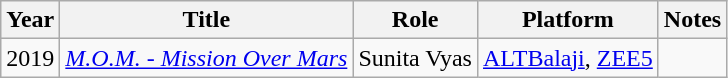<table class="wikitable">
<tr>
<th>Year</th>
<th>Title</th>
<th>Role</th>
<th>Platform</th>
<th>Notes</th>
</tr>
<tr>
<td>2019</td>
<td><em><a href='#'>M.O.M. - Mission Over Mars</a></em></td>
<td>Sunita Vyas</td>
<td><a href='#'>ALTBalaji</a>, <a href='#'>ZEE5</a></td>
<td></td>
</tr>
</table>
